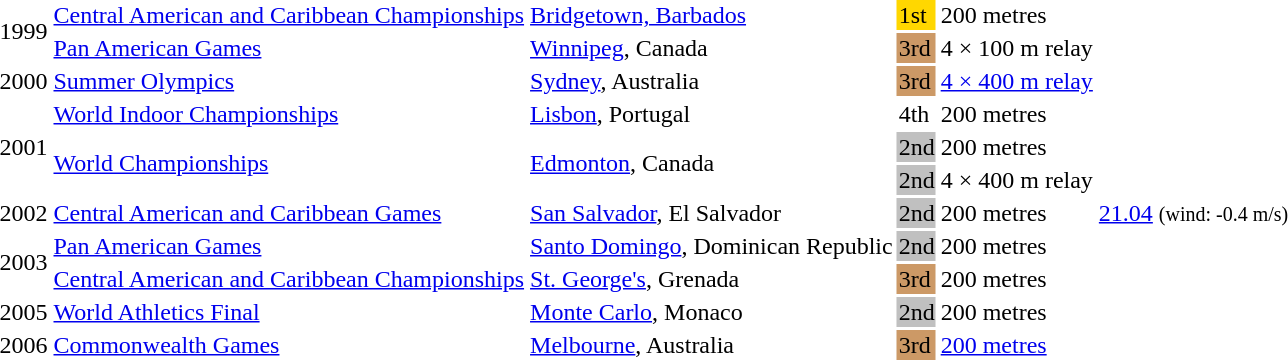<table>
<tr>
<td rowspan=2>1999</td>
<td><a href='#'>Central American and Caribbean Championships</a></td>
<td><a href='#'>Bridgetown, Barbados</a></td>
<td bgcolor="gold">1st</td>
<td>200 metres</td>
<td></td>
</tr>
<tr>
<td><a href='#'>Pan American Games</a></td>
<td><a href='#'>Winnipeg</a>, Canada</td>
<td bgcolor="cc9966">3rd</td>
<td>4 × 100 m relay</td>
<td></td>
</tr>
<tr>
<td>2000</td>
<td><a href='#'>Summer Olympics</a></td>
<td><a href='#'>Sydney</a>, Australia</td>
<td bgcolor="cc9966">3rd</td>
<td><a href='#'>4 × 400 m relay</a></td>
<td></td>
</tr>
<tr>
<td rowspan=3>2001</td>
<td><a href='#'>World Indoor Championships</a></td>
<td><a href='#'>Lisbon</a>, Portugal</td>
<td>4th</td>
<td>200 metres</td>
<td></td>
</tr>
<tr>
<td rowspan=2><a href='#'>World Championships</a></td>
<td rowspan=2><a href='#'>Edmonton</a>, Canada</td>
<td bgcolor="silver">2nd</td>
<td>200 metres</td>
<td></td>
</tr>
<tr>
<td bgcolor="silver">2nd</td>
<td>4 × 400 m relay</td>
<td></td>
</tr>
<tr>
<td>2002</td>
<td><a href='#'>Central American and Caribbean Games</a></td>
<td><a href='#'>San Salvador</a>, El Salvador</td>
<td bgcolor="silver">2nd</td>
<td>200 metres</td>
<td><a href='#'>21.04</a> <small>(wind: -0.4 m/s)</small></td>
</tr>
<tr>
<td rowspan=2>2003</td>
<td><a href='#'>Pan American Games</a></td>
<td><a href='#'>Santo Domingo</a>, Dominican Republic</td>
<td bgcolor="silver">2nd</td>
<td>200 metres</td>
<td></td>
</tr>
<tr>
<td><a href='#'>Central American and Caribbean Championships</a></td>
<td><a href='#'>St. George's</a>, Grenada</td>
<td bgcolor="cc9966">3rd</td>
<td>200 metres</td>
<td></td>
</tr>
<tr>
<td>2005</td>
<td><a href='#'>World Athletics Final</a></td>
<td><a href='#'>Monte Carlo</a>, Monaco</td>
<td bgcolor="silver">2nd</td>
<td>200 metres</td>
<td></td>
</tr>
<tr>
<td>2006</td>
<td><a href='#'>Commonwealth Games</a></td>
<td><a href='#'>Melbourne</a>, Australia</td>
<td bgcolor="cc9966">3rd</td>
<td><a href='#'>200 metres</a></td>
<td></td>
</tr>
</table>
